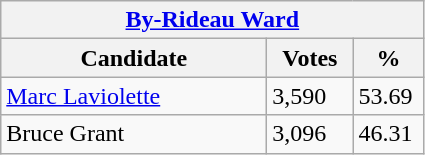<table class="wikitable">
<tr>
<th colspan="3"><a href='#'>By-Rideau Ward</a></th>
</tr>
<tr>
<th style="width: 170px">Candidate</th>
<th style="width: 50px">Votes</th>
<th style="width: 40px">%</th>
</tr>
<tr>
<td><a href='#'>Marc Laviolette</a></td>
<td>3,590</td>
<td>53.69</td>
</tr>
<tr>
<td>Bruce Grant</td>
<td>3,096</td>
<td>46.31</td>
</tr>
</table>
